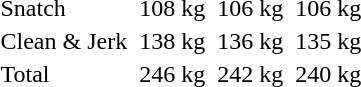<table>
<tr>
<td>Snatch</td>
<td></td>
<td>108 kg</td>
<td></td>
<td>106 kg</td>
<td></td>
<td>106 kg</td>
</tr>
<tr>
<td>Clean & Jerk</td>
<td></td>
<td>138 kg</td>
<td></td>
<td>136 kg</td>
<td></td>
<td>135 kg</td>
</tr>
<tr>
<td>Total</td>
<td></td>
<td>246 kg</td>
<td></td>
<td>242 kg</td>
<td></td>
<td>240 kg</td>
</tr>
</table>
